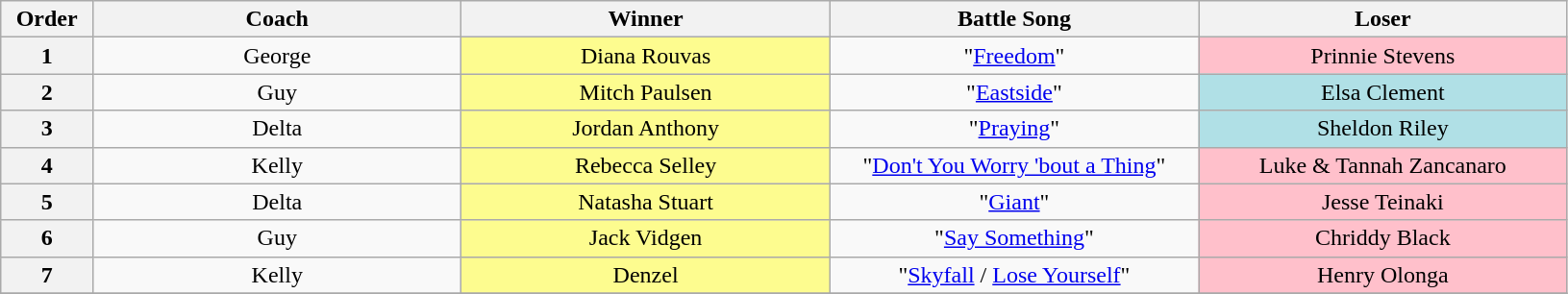<table class="wikitable" style="text-align: center; width: auto;">
<tr>
<th style="width:5%;">Order</th>
<th style="width:20%;">Coach</th>
<th style="width:20%;">Winner</th>
<th style="width:20%;">Battle Song</th>
<th style="width:20%;">Loser</th>
</tr>
<tr>
<th>1</th>
<td>George</td>
<td bgcolor="#fdfc8f">Diana Rouvas</td>
<td>"<a href='#'>Freedom</a>"</td>
<td bgcolor="pink">Prinnie Stevens</td>
</tr>
<tr>
<th>2</th>
<td>Guy</td>
<td bgcolor="#fdfc8f">Mitch Paulsen</td>
<td>"<a href='#'>Eastside</a>"</td>
<td bgcolor="#B0E0E6">Elsa Clement</td>
</tr>
<tr>
<th>3</th>
<td>Delta</td>
<td bgcolor="#fdfc8f">Jordan Anthony</td>
<td>"<a href='#'>Praying</a>"</td>
<td bgcolor="#B0E0E6">Sheldon Riley</td>
</tr>
<tr>
<th>4</th>
<td>Kelly</td>
<td bgcolor="#fdfc8f">Rebecca Selley</td>
<td>"<a href='#'>Don't You Worry 'bout a Thing</a>"</td>
<td bgcolor="pink">Luke & Tannah Zancanaro</td>
</tr>
<tr>
<th>5</th>
<td>Delta</td>
<td bgcolor="#fdfc8f">Natasha Stuart</td>
<td>"<a href='#'>Giant</a>"</td>
<td bgcolor="pink">Jesse Teinaki</td>
</tr>
<tr>
<th>6</th>
<td>Guy</td>
<td bgcolor="#fdfc8f">Jack Vidgen</td>
<td>"<a href='#'>Say Something</a>"</td>
<td bgcolor="pink">Chriddy Black</td>
</tr>
<tr>
<th>7</th>
<td>Kelly</td>
<td bgcolor="#fdfc8f">Denzel</td>
<td>"<a href='#'>Skyfall</a> / <a href='#'>Lose Yourself</a>"</td>
<td bgcolor="pink">Henry Olonga</td>
</tr>
<tr>
</tr>
</table>
